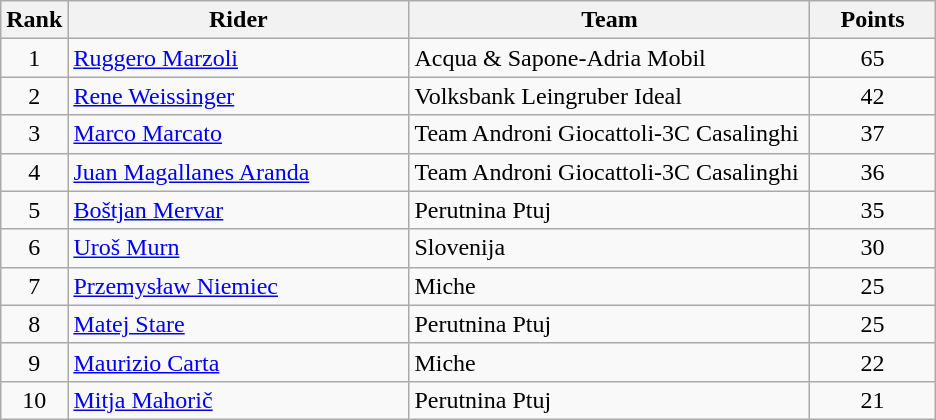<table class="wikitable">
<tr>
<th>Rank</th>
<th>Rider</th>
<th>Team</th>
<th>Points</th>
</tr>
<tr>
<td align=center>1</td>
<td width=220> <a href='#'>Ruggero Marzoli</a> </td>
<td width=260>Acqua & Sapone-Adria Mobil</td>
<td align=center width=76>65</td>
</tr>
<tr>
<td align=center>2</td>
<td> <a href='#'>Rene Weissinger</a></td>
<td>Volksbank Leingruber Ideal</td>
<td align=center>42</td>
</tr>
<tr>
<td align=center>3</td>
<td> <a href='#'>Marco Marcato</a></td>
<td>Team Androni Giocattoli-3C Casalinghi</td>
<td align=center>37</td>
</tr>
<tr>
<td align=center>4</td>
<td> <a href='#'>Juan Magallanes Aranda</a></td>
<td>Team Androni Giocattoli-3C Casalinghi</td>
<td align=center>36</td>
</tr>
<tr>
<td align=center>5</td>
<td> <a href='#'>Boštjan Mervar</a></td>
<td>Perutnina Ptuj</td>
<td align=center>35</td>
</tr>
<tr>
<td align=center>6</td>
<td> <a href='#'>Uroš Murn</a></td>
<td>Slovenija</td>
<td align=center>30</td>
</tr>
<tr>
<td align=center>7</td>
<td> <a href='#'>Przemysław Niemiec</a> </td>
<td>Miche</td>
<td align=center>25</td>
</tr>
<tr>
<td align=center>8</td>
<td> <a href='#'>Matej Stare</a></td>
<td>Perutnina Ptuj</td>
<td align=center>25</td>
</tr>
<tr>
<td align=center>9</td>
<td> <a href='#'>Maurizio Carta</a></td>
<td>Miche</td>
<td align=center>22</td>
</tr>
<tr>
<td align=center>10</td>
<td> <a href='#'>Mitja Mahorič</a></td>
<td>Perutnina Ptuj</td>
<td align=center>21</td>
</tr>
</table>
